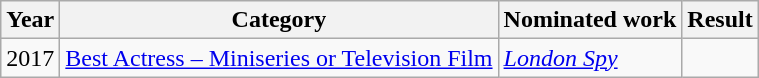<table class="wikitable sortable">
<tr>
<th>Year</th>
<th>Category</th>
<th>Nominated work</th>
<th>Result</th>
</tr>
<tr>
<td>2017</td>
<td><a href='#'>Best Actress – Miniseries or Television Film</a></td>
<td><em><a href='#'>London Spy</a></em></td>
<td></td>
</tr>
</table>
